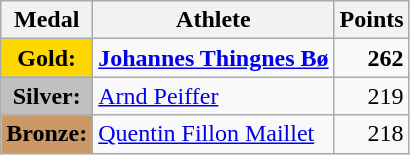<table class="wikitable">
<tr>
<th>Medal</th>
<th>Athlete</th>
<th>Points</th>
</tr>
<tr>
<td style="text-align:center;background-color:gold;"><strong>Gold:</strong></td>
<td> <strong><a href='#'>Johannes Thingnes Bø</a></strong></td>
<td align="right"><strong>262</strong></td>
</tr>
<tr>
<td style="text-align:center;background-color:silver;"><strong>Silver:</strong></td>
<td> <a href='#'>Arnd Peiffer</a></td>
<td align="right">219</td>
</tr>
<tr>
<td style="text-align:center;background-color:#CC9966;"><strong>Bronze:</strong></td>
<td> <a href='#'>Quentin Fillon Maillet</a></td>
<td align="right">218</td>
</tr>
</table>
